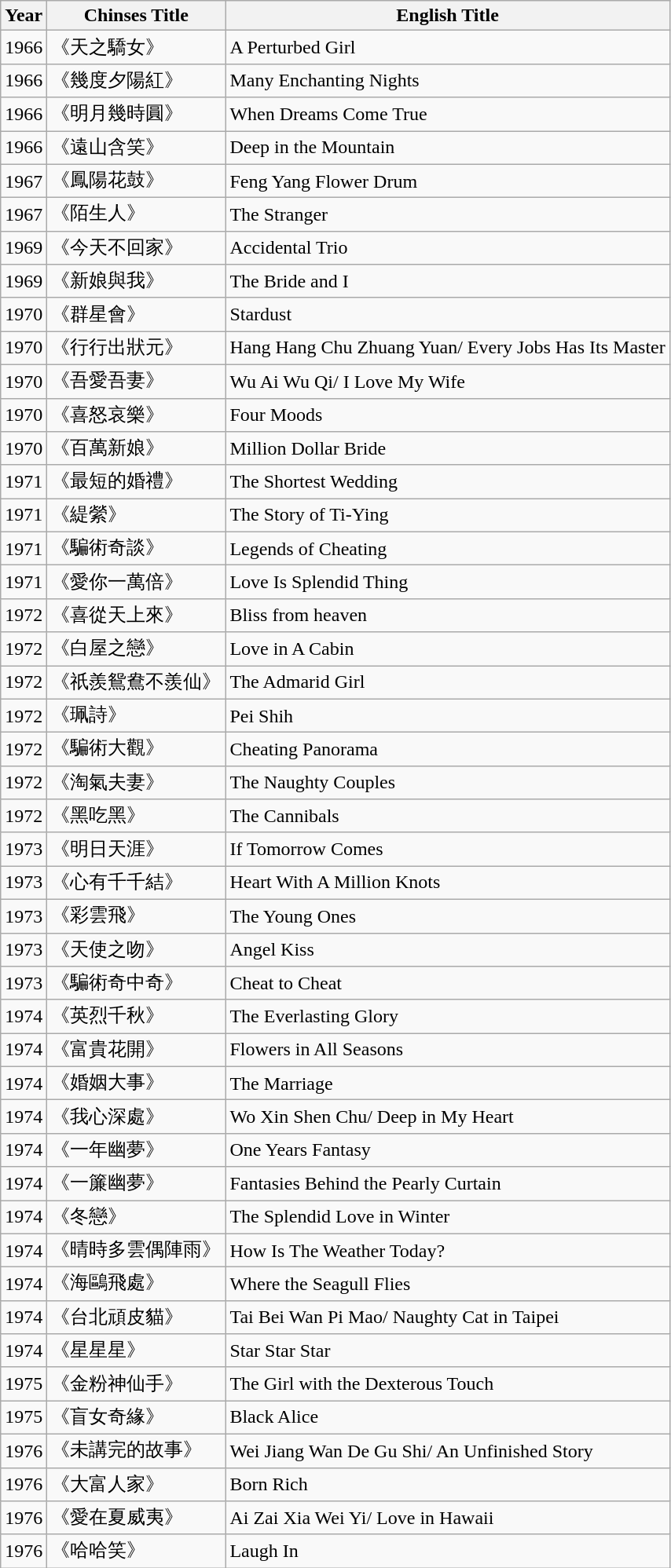<table class="wikitable">
<tr>
<th>Year</th>
<th>Chinses Title</th>
<th>English Title</th>
</tr>
<tr>
<td>1966</td>
<td>《天之驕女》</td>
<td>A Perturbed Girl</td>
</tr>
<tr>
<td>1966</td>
<td>《幾度夕陽紅》</td>
<td>Many Enchanting Nights</td>
</tr>
<tr>
<td>1966</td>
<td>《明月幾時圓》</td>
<td>When Dreams Come True</td>
</tr>
<tr>
<td>1966</td>
<td>《遠山含笑》</td>
<td>Deep in the Mountain</td>
</tr>
<tr>
<td>1967</td>
<td>《鳳陽花鼓》</td>
<td>Feng Yang Flower Drum</td>
</tr>
<tr>
<td>1967</td>
<td>《陌生人》</td>
<td>The Stranger</td>
</tr>
<tr>
<td>1969</td>
<td>《今天不回家》</td>
<td>Accidental Trio</td>
</tr>
<tr>
<td>1969</td>
<td>《新娘與我》</td>
<td>The Bride and I</td>
</tr>
<tr>
<td>1970</td>
<td>《群星會》</td>
<td>Stardust</td>
</tr>
<tr>
<td>1970</td>
<td>《行行出狀元》</td>
<td>Hang Hang Chu Zhuang Yuan/ Every Jobs Has Its Master</td>
</tr>
<tr>
<td>1970</td>
<td>《吾愛吾妻》</td>
<td>Wu Ai Wu Qi/ I Love My Wife</td>
</tr>
<tr>
<td>1970</td>
<td>《喜怒哀樂》</td>
<td>Four Moods</td>
</tr>
<tr>
<td>1970</td>
<td>《百萬新娘》</td>
<td>Million Dollar Bride</td>
</tr>
<tr>
<td>1971</td>
<td>《最短的婚禮》</td>
<td>The Shortest Wedding</td>
</tr>
<tr>
<td>1971</td>
<td>《緹縈》</td>
<td>The Story of Ti-Ying</td>
</tr>
<tr>
<td>1971</td>
<td>《騙術奇談》</td>
<td>Legends of Cheating</td>
</tr>
<tr>
<td>1971</td>
<td>《愛你一萬倍》</td>
<td>Love Is Splendid Thing</td>
</tr>
<tr>
<td>1972</td>
<td>《喜從天上來》</td>
<td>Bliss from heaven</td>
</tr>
<tr>
<td>1972</td>
<td>《白屋之戀》</td>
<td>Love in A Cabin</td>
</tr>
<tr>
<td>1972</td>
<td>《祇羨鴛鴦不羨仙》</td>
<td>The Admarid Girl</td>
</tr>
<tr>
<td>1972</td>
<td>《珮詩》</td>
<td>Pei Shih</td>
</tr>
<tr>
<td>1972</td>
<td>《騙術大觀》</td>
<td>Cheating Panorama</td>
</tr>
<tr>
<td>1972</td>
<td>《淘氣夫妻》</td>
<td>The Naughty Couples</td>
</tr>
<tr>
<td>1972</td>
<td>《黑吃黑》</td>
<td>The Cannibals</td>
</tr>
<tr>
<td>1973</td>
<td>《明日天涯》</td>
<td>If Tomorrow Comes</td>
</tr>
<tr>
<td>1973</td>
<td>《心有千千結》</td>
<td>Heart With A Million Knots</td>
</tr>
<tr>
<td>1973</td>
<td>《彩雲飛》</td>
<td>The Young Ones</td>
</tr>
<tr>
<td>1973</td>
<td>《天使之吻》</td>
<td>Angel Kiss</td>
</tr>
<tr>
<td>1973</td>
<td>《騙術奇中奇》</td>
<td>Cheat to Cheat</td>
</tr>
<tr>
<td>1974</td>
<td>《英烈千秋》</td>
<td>The Everlasting Glory</td>
</tr>
<tr>
<td>1974</td>
<td>《富貴花開》</td>
<td>Flowers in All Seasons</td>
</tr>
<tr>
<td>1974</td>
<td>《婚姻大事》</td>
<td>The Marriage</td>
</tr>
<tr>
<td>1974</td>
<td>《我心深處》</td>
<td>Wo Xin Shen Chu/ Deep in My Heart</td>
</tr>
<tr>
<td>1974</td>
<td>《一年幽夢》</td>
<td>One Years Fantasy</td>
</tr>
<tr>
<td>1974</td>
<td>《一簾幽夢》</td>
<td>Fantasies Behind the Pearly Curtain</td>
</tr>
<tr>
<td>1974</td>
<td>《冬戀》</td>
<td>The Splendid Love in Winter</td>
</tr>
<tr>
<td>1974</td>
<td>《晴時多雲偶陣雨》</td>
<td>How Is The Weather Today?</td>
</tr>
<tr>
<td>1974</td>
<td>《海鷗飛處》</td>
<td>Where the Seagull Flies</td>
</tr>
<tr>
<td>1974</td>
<td>《台北頑皮貓》</td>
<td>Tai Bei Wan Pi Mao/ Naughty Cat in Taipei</td>
</tr>
<tr>
<td>1974</td>
<td>《星星星》</td>
<td>Star Star Star</td>
</tr>
<tr>
<td>1975</td>
<td>《金粉神仙手》</td>
<td>The Girl with the Dexterous Touch</td>
</tr>
<tr>
<td>1975</td>
<td>《盲女奇緣》</td>
<td>Black Alice</td>
</tr>
<tr>
<td>1976</td>
<td>《未講完的故事》</td>
<td>Wei Jiang Wan De Gu Shi/ An Unfinished Story</td>
</tr>
<tr>
<td>1976</td>
<td>《大富人家》</td>
<td>Born Rich</td>
</tr>
<tr>
<td>1976</td>
<td>《愛在夏威夷》</td>
<td>Ai Zai Xia Wei Yi/ Love in Hawaii</td>
</tr>
<tr>
<td>1976</td>
<td>《哈哈笑》</td>
<td>Laugh In</td>
</tr>
</table>
